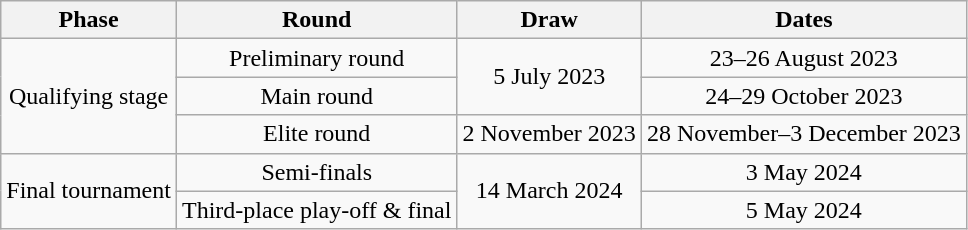<table class="wikitable" style="text-align:center">
<tr>
<th>Phase</th>
<th>Round</th>
<th>Draw</th>
<th>Dates</th>
</tr>
<tr>
<td rowspan=3>Qualifying stage</td>
<td>Preliminary round</td>
<td rowspan=2>5 July 2023</td>
<td>23–26 August 2023</td>
</tr>
<tr>
<td>Main round</td>
<td>24–29 October 2023</td>
</tr>
<tr>
<td>Elite round</td>
<td>2 November 2023</td>
<td>28 November–3 December 2023</td>
</tr>
<tr>
<td rowspan=2>Final tournament</td>
<td>Semi-finals</td>
<td rowspan=2>14 March 2024</td>
<td>3 May 2024</td>
</tr>
<tr>
<td>Third-place play-off & final</td>
<td>5 May 2024</td>
</tr>
</table>
